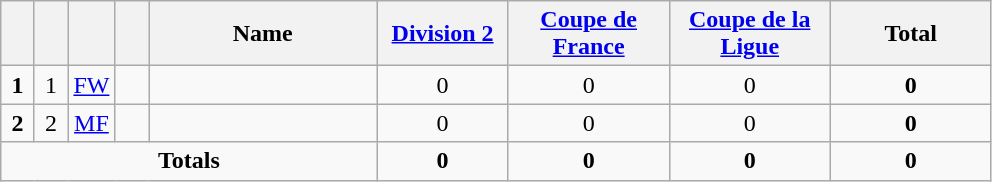<table class="wikitable" style="text-align:center">
<tr>
<th width=15></th>
<th width=15></th>
<th width=15></th>
<th width=15></th>
<th width=145>Name</th>
<th width=80><a href='#'>Division 2</a></th>
<th width=100><a href='#'>Coupe de France</a></th>
<th width=100><a href='#'>Coupe de la Ligue</a></th>
<th width=100>Total</th>
</tr>
<tr>
<td><strong>1</strong></td>
<td>1</td>
<td><a href='#'>FW</a></td>
<td></td>
<td align=left><a href='#'></a></td>
<td>0</td>
<td>0</td>
<td>0</td>
<td><strong>0</strong></td>
</tr>
<tr>
<td><strong>2</strong></td>
<td>2</td>
<td><a href='#'>MF</a></td>
<td></td>
<td align=left><a href='#'></a></td>
<td>0</td>
<td>0</td>
<td>0</td>
<td><strong>0</strong></td>
</tr>
<tr>
<td colspan=5><strong>Totals</strong></td>
<td><strong>0</strong></td>
<td><strong>0</strong></td>
<td><strong>0</strong></td>
<td><strong>0</strong></td>
</tr>
</table>
